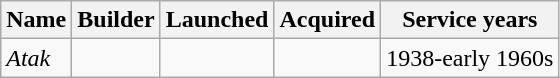<table class="wikitable">
<tr>
<th>Name</th>
<th>Builder</th>
<th>Launched</th>
<th>Acquired</th>
<th>Service years</th>
</tr>
<tr>
<td><em>Atak</em></td>
<td></td>
<td></td>
<td></td>
<td>1938-early 1960s</td>
</tr>
</table>
